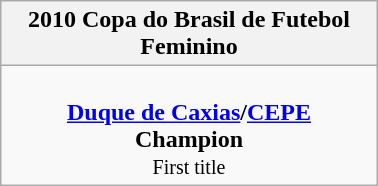<table class="wikitable" style="margin: 0 auto; width: 20%;">
<tr>
<th>2010 Copa do Brasil de Futebol Feminino</th>
</tr>
<tr>
<td align=center> <br><strong><a href='#'>Duque de Caxias</a>/<a href='#'>CEPE</a></strong><br><strong>Champion</strong><br><small>First title</small></td>
</tr>
</table>
